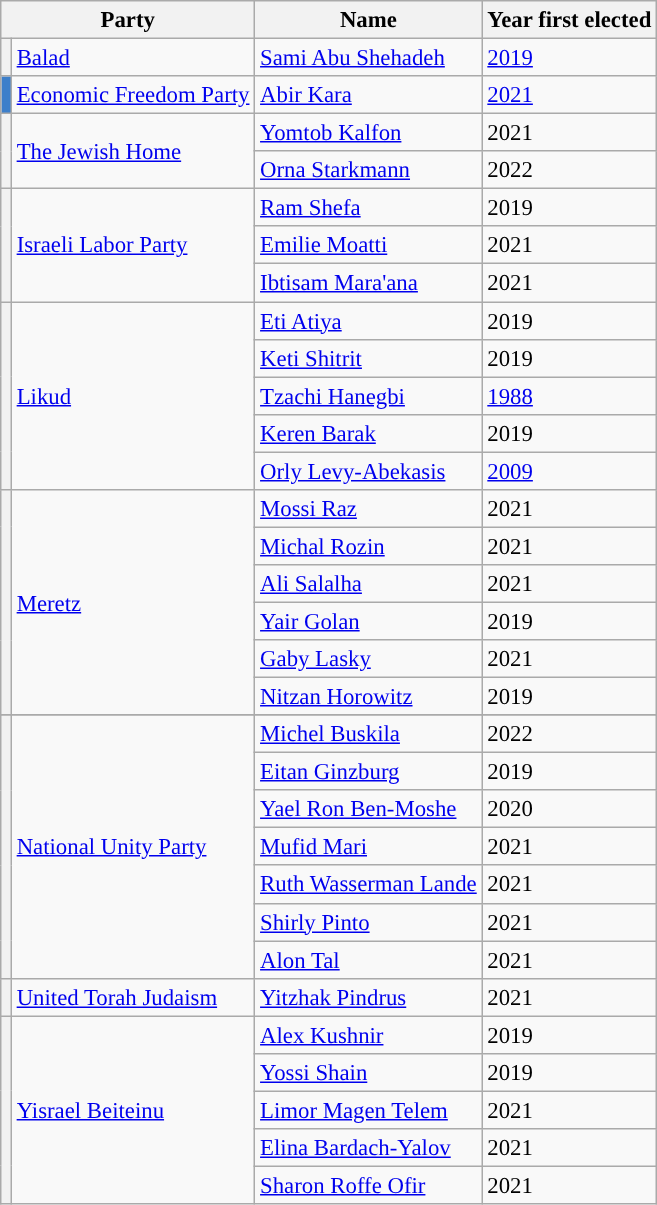<table class="wikitable sortable" style="font-size: 95%;">
<tr>
<th colspan="2">Party</th>
<th>Name</th>
<th>Year first elected</th>
</tr>
<tr>
<th rowspan="1" style="background-color: "></th>
<td><a href='#'>Balad</a></td>
<td><a href='#'>Sami Abu Shehadeh</a></td>
<td><a href='#'>2019</a></td>
</tr>
<tr>
<th rowspan="1" style="background-color:#3D7FCA"></th>
<td><a href='#'>Economic Freedom Party</a></td>
<td><a href='#'>Abir Kara</a></td>
<td><a href='#'>2021</a></td>
</tr>
<tr>
<th rowspan="2" style="background-color: "></th>
<td rowspan="2"><a href='#'>The Jewish Home</a></td>
<td><a href='#'>Yomtob Kalfon</a></td>
<td>2021</td>
</tr>
<tr>
<td><a href='#'>Orna Starkmann</a></td>
<td>2022</td>
</tr>
<tr>
<th rowspan="3" style="background-color: "></th>
<td rowspan="3"><a href='#'>Israeli Labor Party</a></td>
<td><a href='#'>Ram Shefa</a></td>
<td>2019</td>
</tr>
<tr>
<td><a href='#'>Emilie Moatti</a></td>
<td>2021</td>
</tr>
<tr>
<td><a href='#'>Ibtisam Mara'ana</a></td>
<td>2021</td>
</tr>
<tr>
<th rowspan="5" style="background-color: "></th>
<td rowspan="5"><a href='#'>Likud</a></td>
<td><a href='#'>Eti Atiya</a></td>
<td>2019</td>
</tr>
<tr>
<td><a href='#'>Keti Shitrit</a></td>
<td>2019</td>
</tr>
<tr>
<td><a href='#'>Tzachi Hanegbi</a></td>
<td><a href='#'>1988</a></td>
</tr>
<tr>
<td><a href='#'>Keren Barak</a></td>
<td>2019</td>
</tr>
<tr>
<td><a href='#'>Orly Levy-Abekasis</a></td>
<td><a href='#'>2009</a></td>
</tr>
<tr>
<th rowspan="6" style="background-color: "></th>
<td rowspan="6"><a href='#'>Meretz</a></td>
<td><a href='#'>Mossi Raz</a></td>
<td>2021</td>
</tr>
<tr>
<td><a href='#'>Michal Rozin</a></td>
<td>2021</td>
</tr>
<tr>
<td><a href='#'>Ali Salalha</a></td>
<td>2021</td>
</tr>
<tr>
<td><a href='#'>Yair Golan</a></td>
<td>2019</td>
</tr>
<tr>
<td><a href='#'>Gaby Lasky</a></td>
<td>2021</td>
</tr>
<tr>
<td><a href='#'>Nitzan Horowitz</a></td>
<td>2019</td>
</tr>
<tr>
</tr>
<tr>
<th rowspan="7" style="background-color: "></th>
<td rowspan="7"><a href='#'>National Unity Party</a></td>
<td><a href='#'>Michel Buskila</a></td>
<td>2022</td>
</tr>
<tr>
<td><a href='#'>Eitan Ginzburg</a></td>
<td>2019</td>
</tr>
<tr>
<td><a href='#'>Yael Ron Ben-Moshe</a></td>
<td>2020</td>
</tr>
<tr>
<td><a href='#'>Mufid Mari</a></td>
<td>2021</td>
</tr>
<tr>
<td><a href='#'>Ruth Wasserman Lande</a></td>
<td>2021</td>
</tr>
<tr>
<td><a href='#'>Shirly Pinto</a></td>
<td>2021</td>
</tr>
<tr>
<td><a href='#'>Alon Tal</a></td>
<td>2021</td>
</tr>
<tr>
<th rowspan="1" style="background-color: "></th>
<td rowspan="1"><a href='#'>United Torah Judaism</a></td>
<td><a href='#'>Yitzhak Pindrus</a></td>
<td>2021</td>
</tr>
<tr>
<th rowspan="5" style="background-color: "></th>
<td rowspan="5"><a href='#'>Yisrael Beiteinu</a></td>
<td><a href='#'>Alex Kushnir</a></td>
<td>2019</td>
</tr>
<tr>
<td><a href='#'>Yossi Shain</a></td>
<td>2019</td>
</tr>
<tr>
<td><a href='#'>Limor Magen Telem</a></td>
<td>2021</td>
</tr>
<tr>
<td><a href='#'>Elina Bardach-Yalov</a></td>
<td>2021</td>
</tr>
<tr>
<td><a href='#'>Sharon Roffe Ofir</a></td>
<td>2021</td>
</tr>
</table>
